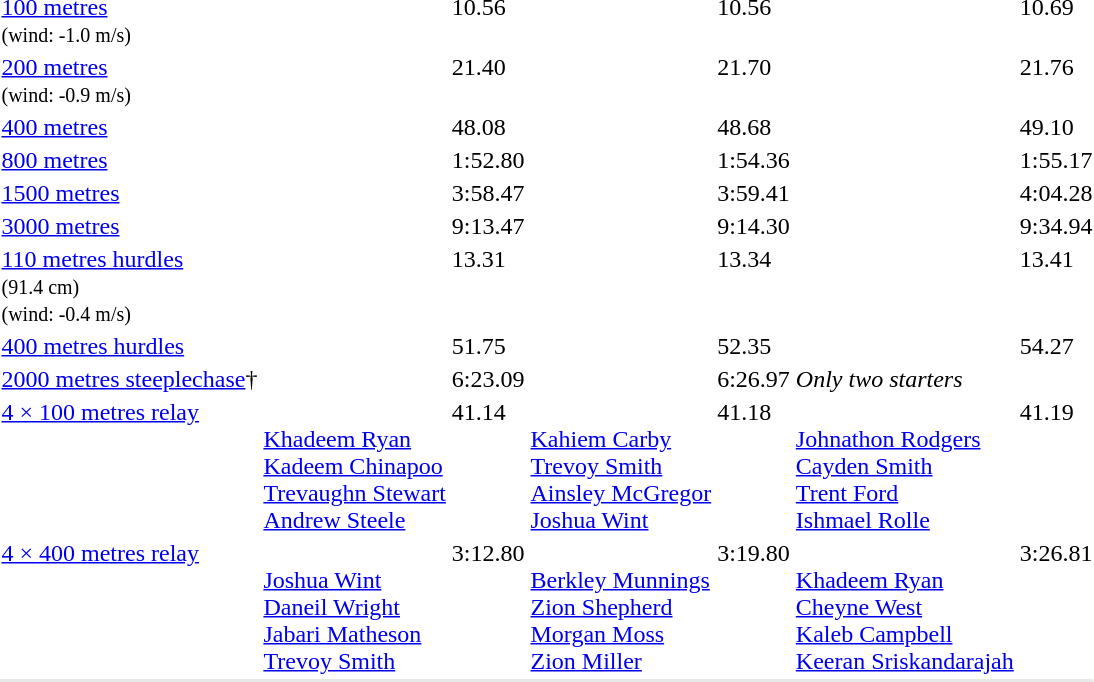<table>
<tr valign="top">
<td><a href='#'>100 metres</a><br><small>(wind: -1.0 m/s)</small></td>
<td></td>
<td>10.56</td>
<td></td>
<td>10.56</td>
<td></td>
<td>10.69</td>
</tr>
<tr valign="top">
<td><a href='#'>200 metres</a><br><small>(wind: -0.9 m/s)</small></td>
<td></td>
<td>21.40</td>
<td></td>
<td>21.70</td>
<td></td>
<td>21.76</td>
</tr>
<tr valign="top">
<td><a href='#'>400 metres</a></td>
<td></td>
<td>48.08</td>
<td></td>
<td>48.68</td>
<td></td>
<td>49.10</td>
</tr>
<tr valign="top">
<td><a href='#'>800 metres</a></td>
<td></td>
<td>1:52.80</td>
<td></td>
<td>1:54.36</td>
<td></td>
<td>1:55.17</td>
</tr>
<tr valign="top">
<td><a href='#'>1500 metres</a></td>
<td></td>
<td>3:58.47</td>
<td></td>
<td>3:59.41</td>
<td></td>
<td>4:04.28 </td>
</tr>
<tr valign="top">
<td><a href='#'>3000 metres</a></td>
<td></td>
<td>9:13.47 </td>
<td></td>
<td>9:14.30</td>
<td></td>
<td>9:34.94</td>
</tr>
<tr valign="top">
<td><a href='#'>110 metres hurdles</a><br><small>(91.4 cm)<br>(wind: -0.4 m/s)</small></td>
<td></td>
<td>13.31</td>
<td></td>
<td>13.34</td>
<td></td>
<td>13.41</td>
</tr>
<tr valign="top">
<td><a href='#'>400 metres hurdles</a></td>
<td></td>
<td>51.75 </td>
<td></td>
<td>52.35</td>
<td></td>
<td>54.27</td>
</tr>
<tr valign="top">
<td><a href='#'>2000 metres steeplechase</a>†</td>
<td></td>
<td>6:23.09</td>
<td></td>
<td>6:26.97</td>
<td colspan=2><em>Only two starters</em></td>
</tr>
<tr valign="top">
<td><a href='#'>4 × 100 metres relay</a></td>
<td><br><a href='#'>Khadeem Ryan</a><br><a href='#'>Kadeem Chinapoo</a><br><a href='#'>Trevaughn Stewart</a><br><a href='#'>Andrew Steele</a></td>
<td>41.14</td>
<td><br><a href='#'>Kahiem Carby</a><br><a href='#'>Trevoy Smith</a><br><a href='#'>Ainsley McGregor</a><br><a href='#'>Joshua Wint</a></td>
<td>41.18</td>
<td><br><a href='#'>Johnathon Rodgers</a><br><a href='#'>Cayden Smith</a><br><a href='#'>Trent Ford</a><br><a href='#'>Ishmael Rolle</a></td>
<td>41.19</td>
</tr>
<tr valign="top">
<td><a href='#'>4 × 400 metres relay</a></td>
<td><br><a href='#'>Joshua Wint</a><br><a href='#'>Daneil Wright</a><br><a href='#'>Jabari Matheson</a><br><a href='#'>Trevoy Smith</a></td>
<td>3:12.80</td>
<td><br><a href='#'>Berkley Munnings</a><br><a href='#'>Zion Shepherd</a><br><a href='#'>Morgan Moss</a><br><a href='#'>Zion Miller</a></td>
<td>3:19.80</td>
<td><br><a href='#'>Khadeem Ryan</a><br><a href='#'>Cheyne West</a><br><a href='#'>Kaleb Campbell</a><br><a href='#'>Keeran Sriskandarajah</a></td>
<td>3:26.81</td>
</tr>
<tr style="background:#e8e8e8;">
<td colspan=7></td>
</tr>
</table>
